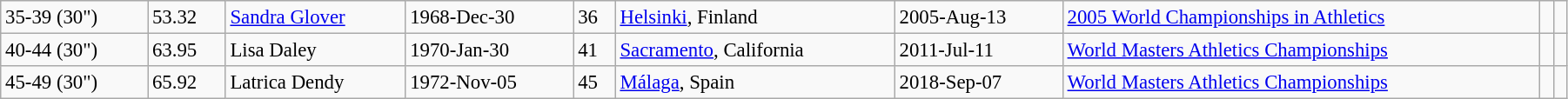<table class="wikitable" style="font-size:95%; width: 95%">
<tr>
<td>35-39 (30")</td>
<td>53.32</td>
<td><a href='#'>Sandra Glover</a></td>
<td>1968-Dec-30</td>
<td>36</td>
<td><a href='#'>Helsinki</a>, Finland</td>
<td>2005-Aug-13</td>
<td><a href='#'>2005 World Championships in Athletics</a></td>
<td></td>
<td></td>
</tr>
<tr>
<td>40-44 (30")</td>
<td>63.95</td>
<td>Lisa Daley</td>
<td>1970-Jan-30</td>
<td>41</td>
<td><a href='#'>Sacramento</a>, California</td>
<td>2011-Jul-11</td>
<td><a href='#'>World Masters Athletics Championships</a></td>
<td></td>
<td></td>
</tr>
<tr>
<td>45-49 (30")</td>
<td>65.92</td>
<td>Latrica Dendy</td>
<td>1972-Nov-05</td>
<td>45</td>
<td><a href='#'>Málaga</a>, Spain</td>
<td>2018-Sep-07</td>
<td><a href='#'>World Masters Athletics Championships</a></td>
<td></td>
<td></td>
</tr>
</table>
